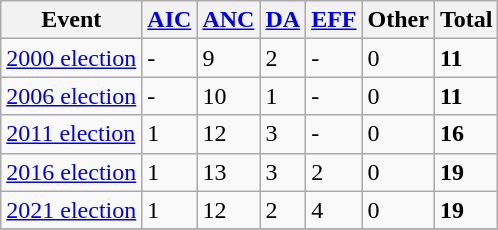<table class="wikitable">
<tr>
<th>Event</th>
<th><a href='#'>AIC</a></th>
<th><a href='#'>ANC</a></th>
<th><a href='#'>DA</a></th>
<th><a href='#'>EFF</a></th>
<th>Other</th>
<th>Total</th>
</tr>
<tr>
<td><a href='#'>2000 election</a></td>
<td>-</td>
<td>9</td>
<td>2</td>
<td>-</td>
<td>0</td>
<td><strong>11</strong></td>
</tr>
<tr>
<td><a href='#'>2006 election</a></td>
<td>-</td>
<td>10</td>
<td>1</td>
<td>-</td>
<td>0</td>
<td><strong>11</strong></td>
</tr>
<tr>
<td><a href='#'>2011 election</a></td>
<td>1</td>
<td>12</td>
<td>3</td>
<td>-</td>
<td>0</td>
<td><strong>16</strong></td>
</tr>
<tr>
<td><a href='#'>2016 election</a></td>
<td>1</td>
<td>13</td>
<td>3</td>
<td>2</td>
<td>0</td>
<td><strong>19</strong></td>
</tr>
<tr>
<td><a href='#'>2021 election</a></td>
<td>1</td>
<td>12</td>
<td>2</td>
<td>4</td>
<td>0</td>
<td><strong>19</strong></td>
</tr>
<tr>
</tr>
</table>
